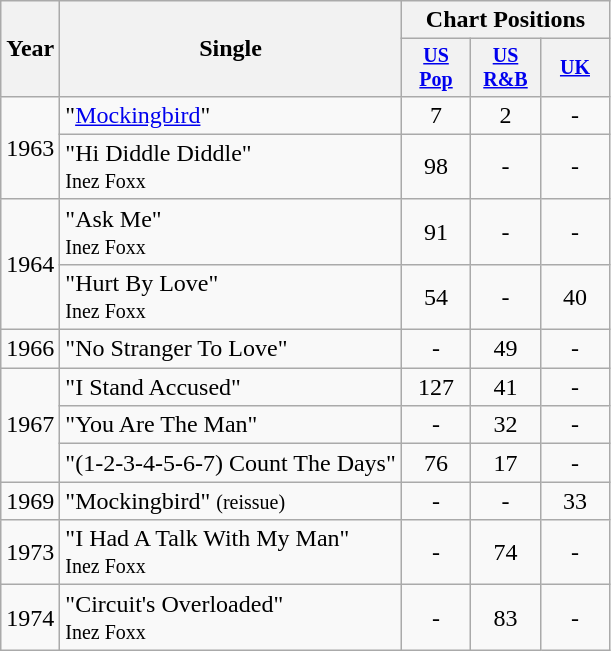<table class="wikitable" style="text-align:center;">
<tr>
<th rowspan="2">Year</th>
<th rowspan="2">Single</th>
<th colspan="3">Chart Positions</th>
</tr>
<tr style="font-size:smaller;">
<th style="width:40px;"><a href='#'>US Pop</a></th>
<th style="width:40px;"><a href='#'>US<br>R&B</a></th>
<th style="width:40px;"><a href='#'>UK</a></th>
</tr>
<tr>
<td rowspan="2">1963</td>
<td style="text-align:left;">"<a href='#'>Mockingbird</a>"</td>
<td>7</td>
<td>2</td>
<td>-</td>
</tr>
<tr>
<td style="text-align:left;">"Hi Diddle Diddle"<br><small>Inez Foxx</small></td>
<td>98</td>
<td>-</td>
<td>-</td>
</tr>
<tr>
<td rowspan="2">1964</td>
<td style="text-align:left;">"Ask Me"<br><small>Inez Foxx</small></td>
<td>91</td>
<td>-</td>
<td>-</td>
</tr>
<tr>
<td style="text-align:left;">"Hurt By Love"<br><small>Inez Foxx</small></td>
<td>54</td>
<td>-</td>
<td>40</td>
</tr>
<tr>
<td>1966</td>
<td style="text-align:left;">"No Stranger To Love"</td>
<td>-</td>
<td>49</td>
<td>-</td>
</tr>
<tr>
<td rowspan="3">1967</td>
<td style="text-align:left;">"I Stand Accused"</td>
<td>127</td>
<td>41</td>
<td>-</td>
</tr>
<tr>
<td style="text-align:left;">"You Are The Man"</td>
<td>-</td>
<td>32</td>
<td>-</td>
</tr>
<tr>
<td style="text-align:left;">"(1-2-3-4-5-6-7) Count The Days"</td>
<td>76</td>
<td>17</td>
<td>-</td>
</tr>
<tr>
<td>1969</td>
<td style="text-align:left;">"Mockingbird" <small>(reissue)</small></td>
<td>-</td>
<td>-</td>
<td>33</td>
</tr>
<tr>
<td>1973</td>
<td style="text-align:left;">"I Had A Talk With My Man"<br><small>Inez Foxx</small></td>
<td>-</td>
<td>74</td>
<td>-</td>
</tr>
<tr>
<td>1974</td>
<td style="text-align:left;">"Circuit's Overloaded"<br><small>Inez Foxx</small></td>
<td>-</td>
<td>83</td>
<td>-</td>
</tr>
</table>
